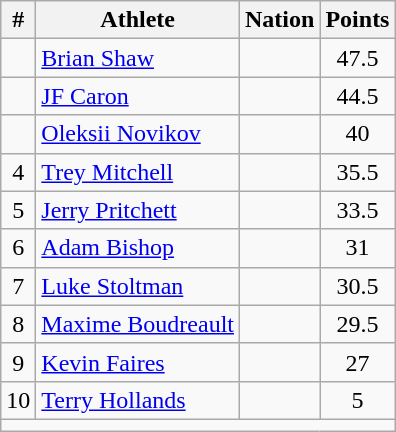<table class="wikitable" style="text-align:center">
<tr>
<th scope="col" style="width: 10px;">#</th>
<th scope="col">Athlete</th>
<th scope="col">Nation</th>
<th scope="col" style="width: 10px;">Points</th>
</tr>
<tr>
<td></td>
<td align=left><a href='#'>Brian Shaw</a></td>
<td align=left></td>
<td>47.5</td>
</tr>
<tr>
<td></td>
<td align=left><a href='#'>JF Caron</a></td>
<td align=left></td>
<td>44.5</td>
</tr>
<tr>
<td></td>
<td align=left><a href='#'>Oleksii Novikov</a></td>
<td align=left></td>
<td>40</td>
</tr>
<tr>
<td>4</td>
<td align=left><a href='#'>Trey Mitchell</a></td>
<td align=left></td>
<td>35.5</td>
</tr>
<tr>
<td>5</td>
<td align=left><a href='#'>Jerry Pritchett</a></td>
<td align=left></td>
<td>33.5</td>
</tr>
<tr>
<td>6</td>
<td align=left><a href='#'>Adam Bishop</a></td>
<td align=left></td>
<td>31</td>
</tr>
<tr>
<td>7</td>
<td align=left><a href='#'>Luke Stoltman</a></td>
<td align=left></td>
<td>30.5</td>
</tr>
<tr>
<td>8</td>
<td align=left><a href='#'>Maxime Boudreault</a></td>
<td align=left></td>
<td>29.5</td>
</tr>
<tr>
<td>9</td>
<td align=left><a href='#'>Kevin Faires</a></td>
<td align=left></td>
<td>27</td>
</tr>
<tr>
<td>10</td>
<td align=left><a href='#'>Terry Hollands</a></td>
<td align=left></td>
<td>5</td>
</tr>
<tr class="sortbottom">
<td colspan="4"></td>
</tr>
</table>
